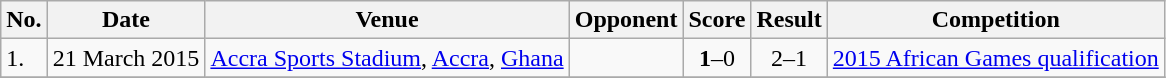<table class="wikitable">
<tr>
<th>No.</th>
<th>Date</th>
<th>Venue</th>
<th>Opponent</th>
<th>Score</th>
<th>Result</th>
<th>Competition</th>
</tr>
<tr>
<td>1.</td>
<td>21 March 2015</td>
<td><a href='#'>Accra Sports Stadium</a>, <a href='#'>Accra</a>, <a href='#'>Ghana</a></td>
<td></td>
<td align=center><strong>1</strong>–0</td>
<td align=center>2–1</td>
<td><a href='#'>2015 African Games qualification</a></td>
</tr>
<tr>
</tr>
</table>
